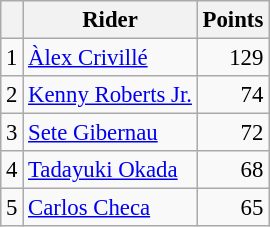<table class="wikitable" style="font-size: 95%;">
<tr>
<th></th>
<th>Rider</th>
<th>Points</th>
</tr>
<tr>
<td align=center>1</td>
<td> <a href='#'>Àlex Crivillé</a></td>
<td align=right>129</td>
</tr>
<tr>
<td align=center>2</td>
<td> <a href='#'>Kenny Roberts Jr.</a></td>
<td align=right>74</td>
</tr>
<tr>
<td align=center>3</td>
<td> <a href='#'>Sete Gibernau</a></td>
<td align=right>72</td>
</tr>
<tr>
<td align=center>4</td>
<td> <a href='#'>Tadayuki Okada</a></td>
<td align=right>68</td>
</tr>
<tr>
<td align=center>5</td>
<td> <a href='#'>Carlos Checa</a></td>
<td align=right>65</td>
</tr>
</table>
